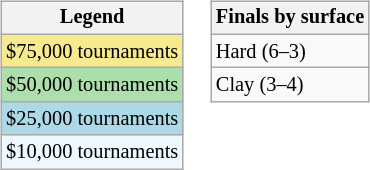<table>
<tr valign=top>
<td><br><table class=wikitable style="font-size:85%">
<tr>
<th>Legend</th>
</tr>
<tr style="background:#f7e98e;">
<td>$75,000 tournaments</td>
</tr>
<tr style="background:#addfad;">
<td>$50,000 tournaments</td>
</tr>
<tr style="background:lightblue;">
<td>$25,000 tournaments</td>
</tr>
<tr style="background:#f0f8ff;">
<td>$10,000 tournaments</td>
</tr>
</table>
</td>
<td><br><table class=wikitable style="font-size:85%">
<tr>
<th>Finals by surface</th>
</tr>
<tr>
<td>Hard (6–3)</td>
</tr>
<tr>
<td>Clay (3–4)</td>
</tr>
</table>
</td>
</tr>
</table>
